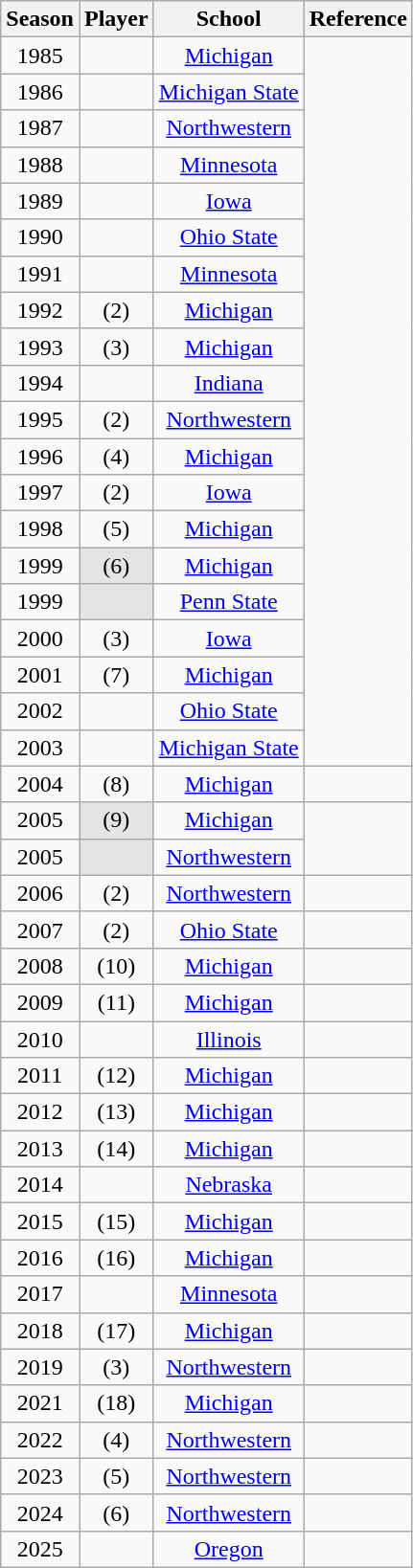<table class="wikitable sortable">
<tr>
<th>Season</th>
<th>Player</th>
<th>School</th>
<th class="unsortable">Reference</th>
</tr>
<tr align=center>
<td>1985</td>
<td></td>
<td><a href='#'>Michigan</a></td>
<td rowspan="20"></td>
</tr>
<tr align=center>
<td>1986</td>
<td></td>
<td><a href='#'>Michigan State</a></td>
</tr>
<tr align=center>
<td>1987</td>
<td></td>
<td><a href='#'>Northwestern</a></td>
</tr>
<tr align=center>
<td>1988</td>
<td></td>
<td><a href='#'>Minnesota</a></td>
</tr>
<tr align=center>
<td>1989</td>
<td></td>
<td><a href='#'>Iowa</a></td>
</tr>
<tr align=center>
<td>1990</td>
<td></td>
<td><a href='#'>Ohio State</a></td>
</tr>
<tr align=center>
<td>1991</td>
<td></td>
<td><a href='#'>Minnesota</a></td>
</tr>
<tr align=center>
<td>1992</td>
<td> (2)</td>
<td><a href='#'>Michigan</a></td>
</tr>
<tr align=center>
<td>1993</td>
<td> (3)</td>
<td><a href='#'>Michigan</a></td>
</tr>
<tr align=center>
<td>1994</td>
<td></td>
<td><a href='#'>Indiana</a></td>
</tr>
<tr align=center>
<td>1995</td>
<td> (2)</td>
<td><a href='#'>Northwestern</a></td>
</tr>
<tr align=center>
<td>1996</td>
<td> (4)</td>
<td><a href='#'>Michigan</a></td>
</tr>
<tr align=center>
<td>1997</td>
<td> (2)</td>
<td><a href='#'>Iowa</a></td>
</tr>
<tr align=center>
<td>1998</td>
<td> (5)</td>
<td><a href='#'>Michigan</a></td>
</tr>
<tr align=center>
<td>1999</td>
<td style="background-color:#E5E4E2;"> (6)</td>
<td><a href='#'>Michigan</a></td>
</tr>
<tr align=center>
<td>1999</td>
<td style="background-color:#E5E4E2;"></td>
<td><a href='#'>Penn State</a></td>
</tr>
<tr align=center>
<td>2000</td>
<td> (3)</td>
<td><a href='#'>Iowa</a></td>
</tr>
<tr align=center>
<td>2001</td>
<td> (7)</td>
<td><a href='#'>Michigan</a></td>
</tr>
<tr align=center>
<td>2002</td>
<td></td>
<td><a href='#'>Ohio State</a></td>
</tr>
<tr align=center>
<td>2003</td>
<td></td>
<td><a href='#'>Michigan State</a></td>
</tr>
<tr align=center>
<td>2004</td>
<td> (8)</td>
<td><a href='#'>Michigan</a></td>
<td style="text-align:center;"></td>
</tr>
<tr align=center>
<td>2005</td>
<td style="background-color:#E5E4E2;"> (9)</td>
<td><a href='#'>Michigan</a></td>
<td rowspan="2"></td>
</tr>
<tr align=center>
<td>2005</td>
<td style="background-color:#E5E4E2;"></td>
<td><a href='#'>Northwestern</a></td>
</tr>
<tr align=center>
<td>2006</td>
<td> (2)</td>
<td><a href='#'>Northwestern</a></td>
<td style="text-align:center;"></td>
</tr>
<tr align=center>
<td>2007</td>
<td> (2)</td>
<td><a href='#'>Ohio State</a></td>
<td style="text-align:center;"></td>
</tr>
<tr align=center>
<td>2008</td>
<td> (10)</td>
<td><a href='#'>Michigan</a></td>
<td style="text-align:center;"></td>
</tr>
<tr align=center>
<td>2009</td>
<td> (11)</td>
<td><a href='#'>Michigan</a></td>
<td style="text-align:center;"></td>
</tr>
<tr align=center>
<td>2010</td>
<td></td>
<td><a href='#'>Illinois</a></td>
<td style="text-align:center;"></td>
</tr>
<tr align=center>
<td>2011</td>
<td> (12)</td>
<td><a href='#'>Michigan</a></td>
<td style="text-align:center;"></td>
</tr>
<tr align=center>
<td>2012</td>
<td> (13)</td>
<td><a href='#'>Michigan</a></td>
<td style="text-align:center;"></td>
</tr>
<tr align=center>
<td>2013</td>
<td> (14)</td>
<td><a href='#'>Michigan</a></td>
<td style="text-align:center;"></td>
</tr>
<tr align=center>
<td>2014</td>
<td></td>
<td><a href='#'>Nebraska</a></td>
<td style="text-align:center;"></td>
</tr>
<tr align=center>
<td>2015</td>
<td> (15)</td>
<td><a href='#'>Michigan</a></td>
<td style="text-align:center;"></td>
</tr>
<tr align=center>
<td>2016</td>
<td> (16)</td>
<td><a href='#'>Michigan</a></td>
<td style="text-align:center;"></td>
</tr>
<tr align=center>
<td>2017</td>
<td></td>
<td><a href='#'>Minnesota</a></td>
<td style="text-align:center;"></td>
</tr>
<tr align=center>
<td>2018</td>
<td> (17)</td>
<td><a href='#'>Michigan</a></td>
<td style="text-align:center;"></td>
</tr>
<tr align=center>
<td>2019</td>
<td> (3)</td>
<td><a href='#'>Northwestern</a></td>
<td style="text-align:center;"></td>
</tr>
<tr align=center>
<td>2021</td>
<td> (18)</td>
<td><a href='#'>Michigan</a></td>
<td style="text-align:center;"></td>
</tr>
<tr align=center>
<td>2022</td>
<td> (4)</td>
<td><a href='#'>Northwestern</a></td>
<td style="text-align:center;"></td>
</tr>
<tr align=center>
<td>2023</td>
<td> (5)</td>
<td><a href='#'>Northwestern</a></td>
<td style="text-align:center;"></td>
</tr>
<tr align=center>
<td>2024</td>
<td> (6)</td>
<td><a href='#'>Northwestern</a></td>
<td style="text-align:center;"></td>
</tr>
<tr align=center>
<td>2025</td>
<td></td>
<td><a href='#'>Oregon</a></td>
<td style="text-align:center;"></td>
</tr>
</table>
